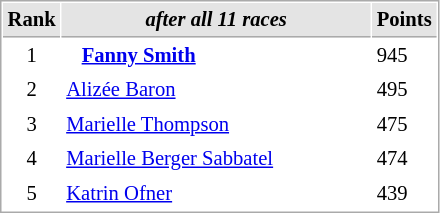<table cellspacing="1" cellpadding="3" style="border:1px solid #aaa; font-size:86%;">
<tr style="background:#e4e4e4;">
<th style="border-bottom:1px solid #aaa; width:10px;">Rank</th>
<th style="border-bottom:1px solid #aaa; width:200px;"><em>after all 11 races</em></th>
<th style="border-bottom:1px solid #aaa; width:20px;">Points</th>
</tr>
<tr>
<td align=center>1</td>
<td><strong>   <a href='#'>Fanny Smith</a></strong></td>
<td>945</td>
</tr>
<tr>
<td align=center>2</td>
<td> <a href='#'>Alizée Baron</a></td>
<td>495</td>
</tr>
<tr>
<td align=center>3</td>
<td> <a href='#'>Marielle Thompson</a></td>
<td>475</td>
</tr>
<tr>
<td align=center>4</td>
<td> <a href='#'>Marielle Berger Sabbatel</a></td>
<td>474</td>
</tr>
<tr>
<td align=center>5</td>
<td> <a href='#'>Katrin Ofner</a></td>
<td>439</td>
</tr>
</table>
